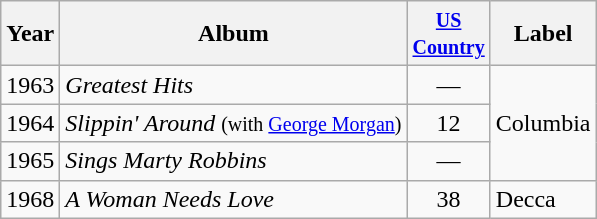<table class="wikitable">
<tr>
<th>Year</th>
<th>Album</th>
<th width="45"><small><a href='#'>US Country</a></small></th>
<th>Label</th>
</tr>
<tr>
<td>1963</td>
<td><em>Greatest Hits</em></td>
<td align="center">—</td>
<td rowspan="3">Columbia</td>
</tr>
<tr>
<td>1964</td>
<td><em>Slippin' Around</em> <small>(with <a href='#'>George Morgan</a>)</small></td>
<td align="center">12</td>
</tr>
<tr>
<td>1965</td>
<td><em>Sings Marty Robbins</em></td>
<td align="center">—</td>
</tr>
<tr>
<td>1968</td>
<td><em>A Woman Needs Love</em></td>
<td align="center">38</td>
<td>Decca</td>
</tr>
</table>
